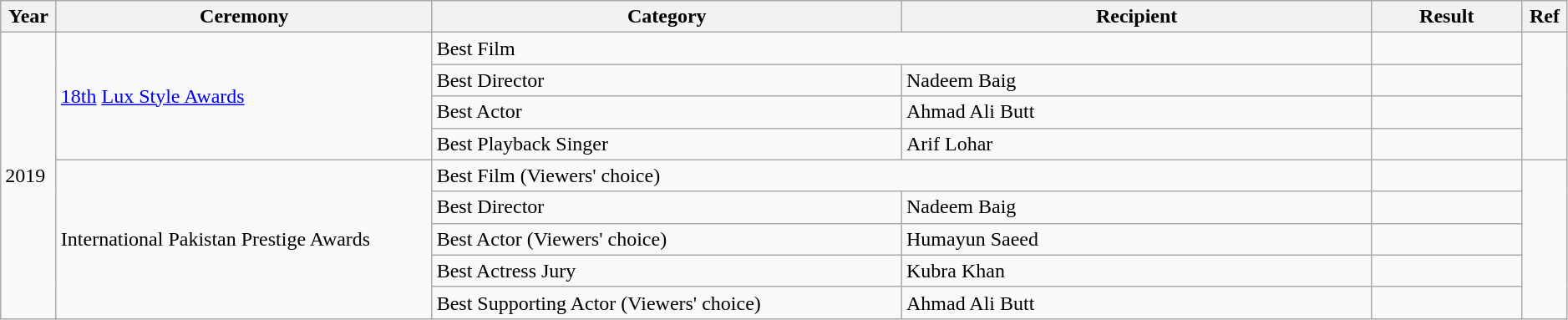<table class="wikitable" style="width:99%;"  >
<tr>
<th width="2%" scope="col">Year</th>
<th width="20%" scope="col">Ceremony</th>
<th width="25%" scope="col">Category</th>
<th width="25%" scope="col">Recipient</th>
<th width="8%" scope="col">Result</th>
<th width="2%" scope="col">Ref</th>
</tr>
<tr>
<td rowspan="9">2019</td>
<td rowspan="4"><a href='#'>18th</a> <a href='#'>Lux Style Awards</a></td>
<td colspan="2">Best Film</td>
<td></td>
<td rowspan="4"></td>
</tr>
<tr>
<td>Best Director</td>
<td>Nadeem Baig</td>
<td></td>
</tr>
<tr>
<td>Best Actor</td>
<td>Ahmad Ali Butt</td>
<td></td>
</tr>
<tr>
<td>Best Playback Singer</td>
<td>Arif Lohar</td>
<td></td>
</tr>
<tr>
<td scope="row" rowspan="5">International Pakistan Prestige Awards</td>
<td colspan="2">Best Film (Viewers' choice)</td>
<td></td>
<td rowspan="5"></td>
</tr>
<tr>
<td>Best Director</td>
<td>Nadeem Baig</td>
<td></td>
</tr>
<tr>
<td>Best Actor (Viewers' choice)</td>
<td>Humayun Saeed</td>
<td></td>
</tr>
<tr>
<td>Best Actress Jury</td>
<td>Kubra Khan</td>
<td></td>
</tr>
<tr>
<td>Best Supporting Actor (Viewers' choice)</td>
<td>Ahmad Ali Butt</td>
<td></td>
</tr>
</table>
